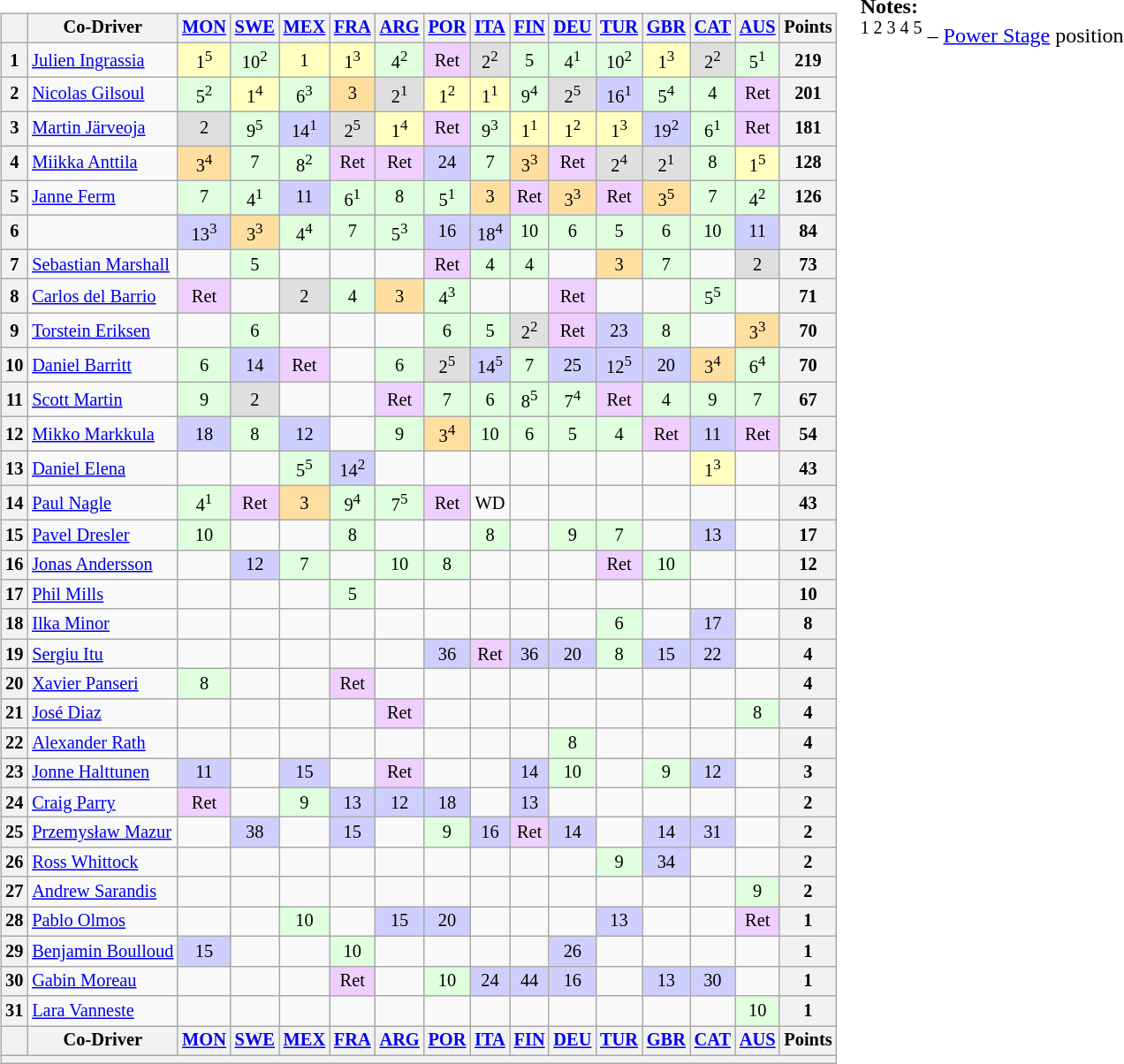<table>
<tr>
<td><br><table class="wikitable" style="font-size: 85%; text-align: center">
<tr valign="top">
<th valign="middle"></th>
<th valign="middle">Co-Driver</th>
<th><a href='#'>MON</a><br></th>
<th><a href='#'>SWE</a><br></th>
<th><a href='#'>MEX</a><br></th>
<th><a href='#'>FRA</a><br></th>
<th><a href='#'>ARG</a><br></th>
<th><a href='#'>POR</a><br></th>
<th><a href='#'>ITA</a><br></th>
<th><a href='#'>FIN</a><br></th>
<th><a href='#'>DEU</a><br></th>
<th><a href='#'>TUR</a><br></th>
<th><a href='#'>GBR</a><br></th>
<th><a href='#'>CAT</a><br></th>
<th><a href='#'>AUS</a><br></th>
<th valign="middle">Points</th>
</tr>
<tr>
<th>1</th>
<td align="left"> <a href='#'>Julien Ingrassia</a></td>
<td style="background:#ffffbf">1<sup>5</sup></td>
<td style="background:#dfffdf">10<sup>2</sup></td>
<td style="background:#ffffbf">1</td>
<td style="background:#ffffbf">1<sup>3</sup></td>
<td style="background:#dfffdf">4<sup>2</sup></td>
<td style="background:#efcfff">Ret</td>
<td style="background:#dfdfdf">2<sup>2</sup></td>
<td style="background:#dfffdf">5</td>
<td style="background:#dfffdf">4<sup>1</sup></td>
<td style="background:#dfffdf">10<sup>2</sup></td>
<td style="background:#ffffbf">1<sup>3</sup></td>
<td style="background:#dfdfdf">2<sup>2</sup></td>
<td style="background:#dfffdf">5<sup>1</sup></td>
<th>219</th>
</tr>
<tr>
<th>2</th>
<td align="left"> <a href='#'>Nicolas Gilsoul</a></td>
<td style="background:#dfffdf">5<sup>2</sup></td>
<td style="background:#ffffbf">1<sup>4</sup></td>
<td style="background:#dfffdf">6<sup>3</sup></td>
<td style="background:#ffdf9f">3</td>
<td style="background:#dfdfdf">2<sup>1</sup></td>
<td style="background:#ffffbf">1<sup>2</sup></td>
<td style="background:#ffffbf">1<sup>1</sup></td>
<td style="background:#dfffdf">9<sup>4</sup></td>
<td style="background:#dfdfdf">2<sup>5</sup></td>
<td style="background:#cfcfff">16<sup>1</sup></td>
<td style="background:#dfffdf">5<sup>4</sup></td>
<td style="background:#dfffdf">4</td>
<td style="background:#efcfff">Ret</td>
<th>201</th>
</tr>
<tr>
<th>3</th>
<td align="left"> <a href='#'>Martin Järveoja</a></td>
<td style="background:#dfdfdf">2</td>
<td style="background:#dfffdf">9<sup>5</sup></td>
<td style="background:#cfcfff">14<sup>1</sup></td>
<td style="background:#dfdfdf">2<sup>5</sup></td>
<td style="background:#ffffbf">1<sup>4</sup></td>
<td style="background:#efcfff">Ret</td>
<td style="background:#dfffdf">9<sup>3</sup></td>
<td style="background:#ffffbf">1<sup>1</sup></td>
<td style="background:#ffffbf">1<sup>2</sup></td>
<td style="background:#ffffbf">1<sup>3</sup></td>
<td style="background:#cfcfff">19<sup>2</sup></td>
<td style="background:#dfffdf">6<sup>1</sup></td>
<td style="background:#efcfff">Ret</td>
<th>181</th>
</tr>
<tr>
<th>4</th>
<td align="left"> <a href='#'>Miikka Anttila</a></td>
<td style="background:#ffdf9f">3<sup>4</sup></td>
<td style="background:#dfffdf">7</td>
<td style="background:#dfffdf">8<sup>2</sup></td>
<td style="background:#efcfff">Ret</td>
<td style="background:#efcfff">Ret</td>
<td style="background:#cfcfff">24</td>
<td style="background:#dfffdf">7</td>
<td style="background:#ffdf9f">3<sup>3</sup></td>
<td style="background:#efcfff">Ret</td>
<td style="background:#dfdfdf">2<sup>4</sup></td>
<td style="background:#dfdfdf">2<sup>1</sup></td>
<td style="background:#dfffdf">8</td>
<td style="background:#ffffbf">1<sup>5</sup></td>
<th>128</th>
</tr>
<tr>
<th>5</th>
<td align="left"> <a href='#'>Janne Ferm</a></td>
<td style="background:#dfffdf">7</td>
<td style="background:#dfffdf">4<sup>1</sup></td>
<td style="background:#cfcfff">11</td>
<td style="background:#dfffdf">6<sup>1</sup></td>
<td style="background:#dfffdf">8</td>
<td style="background:#dfffdf">5<sup>1</sup></td>
<td style="background:#ffdf9f">3</td>
<td style="background:#efcfff">Ret</td>
<td style="background:#ffdf9f">3<sup>3</sup></td>
<td style="background:#efcfff">Ret</td>
<td style="background:#ffdf9f">3<sup>5</sup></td>
<td style="background:#dfffdf">7</td>
<td style="background:#dfffdf">4<sup>2</sup></td>
<th>126</th>
</tr>
<tr>
<th>6</th>
<td align="left"></td>
<td style="background:#cfcfff">13<sup>3</sup></td>
<td style="background:#ffdf9f">3<sup>3</sup></td>
<td style="background:#dfffdf">4<sup>4</sup></td>
<td style="background:#dfffdf">7</td>
<td style="background:#dfffdf">5<sup>3</sup></td>
<td style="background:#cfcfff">16</td>
<td style="background:#cfcfff">18<sup>4</sup></td>
<td style="background:#dfffdf">10</td>
<td style="background:#dfffdf">6</td>
<td style="background:#dfffdf">5</td>
<td style="background:#dfffdf">6</td>
<td style="background:#dfffdf">10</td>
<td style="background:#cfcfff">11</td>
<th>84</th>
</tr>
<tr>
<th>7</th>
<td align="left"> <a href='#'>Sebastian Marshall</a></td>
<td></td>
<td style="background:#dfffdf">5</td>
<td></td>
<td></td>
<td></td>
<td style="background:#efcfff">Ret</td>
<td style="background:#dfffdf">4</td>
<td style="background:#dfffdf">4</td>
<td></td>
<td style="background:#ffdf9f">3</td>
<td style="background:#dfffdf">7</td>
<td></td>
<td style="background:#dfdfdf">2</td>
<th>73</th>
</tr>
<tr>
<th>8</th>
<td align="left"> <a href='#'>Carlos del Barrio</a></td>
<td style="background:#efcfff">Ret</td>
<td></td>
<td style="background:#dfdfdf">2</td>
<td style="background:#dfffdf">4</td>
<td style="background:#ffdf9f">3</td>
<td style="background:#dfffdf">4<sup>3</sup></td>
<td></td>
<td></td>
<td style="background:#efcfff">Ret</td>
<td></td>
<td></td>
<td style="background:#dfffdf">5<sup>5</sup></td>
<td></td>
<th>71</th>
</tr>
<tr>
<th>9</th>
<td align="left"> <a href='#'>Torstein Eriksen</a></td>
<td></td>
<td style="background:#dfffdf">6</td>
<td></td>
<td></td>
<td></td>
<td style="background:#dfffdf">6</td>
<td style="background:#dfffdf">5</td>
<td style="background:#dfdfdf">2<sup>2</sup></td>
<td style="background:#efcfff">Ret</td>
<td style="background:#cfcfff">23</td>
<td style="background:#dfffdf">8</td>
<td></td>
<td style="background:#ffdf9f">3<sup>3</sup></td>
<th>70</th>
</tr>
<tr>
<th>10</th>
<td align="left"> <a href='#'>Daniel Barritt</a></td>
<td style="background:#dfffdf">6</td>
<td style="background:#cfcfff">14</td>
<td style="background:#efcfff">Ret</td>
<td></td>
<td style="background:#dfffdf">6</td>
<td style="background:#dfdfdf">2<sup>5</sup></td>
<td style="background:#cfcfff">14<sup>5</sup></td>
<td style="background:#dfffdf">7</td>
<td style="background:#cfcfff">25</td>
<td style="background:#cfcfff">12<sup>5</sup></td>
<td style="background:#cfcfff">20</td>
<td style="background:#ffdf9f">3<sup>4</sup></td>
<td style="background:#dfffdf">6<sup>4</sup></td>
<th>70</th>
</tr>
<tr>
<th>11</th>
<td align="left"> <a href='#'>Scott Martin</a></td>
<td style="background:#dfffdf">9</td>
<td style="background:#dfdfdf">2</td>
<td></td>
<td></td>
<td style="background:#efcfff">Ret</td>
<td style="background:#dfffdf">7</td>
<td style="background:#dfffdf">6</td>
<td style="background:#dfffdf">8<sup>5</sup></td>
<td style="background:#dfffdf">7<sup>4</sup></td>
<td style="background:#efcfff">Ret</td>
<td style="background:#dfffdf">4</td>
<td style="background:#dfffdf">9</td>
<td style="background:#dfffdf">7</td>
<th>67</th>
</tr>
<tr>
<th>12</th>
<td align="left"> <a href='#'>Mikko Markkula</a></td>
<td style="background:#cfcfff">18</td>
<td style="background:#dfffdf">8</td>
<td style="background:#cfcfff">12</td>
<td></td>
<td style="background:#dfffdf">9</td>
<td style="background:#ffdf9f">3<sup>4</sup></td>
<td style="background:#dfffdf">10</td>
<td style="background:#dfffdf">6</td>
<td style="background:#dfffdf">5</td>
<td style="background:#dfffdf">4</td>
<td style="background:#efcfff">Ret</td>
<td style="background:#cfcfff">11</td>
<td style="background:#efcfff">Ret</td>
<th>54</th>
</tr>
<tr>
<th>13</th>
<td align="left"> <a href='#'>Daniel Elena</a></td>
<td></td>
<td></td>
<td style="background:#dfffdf">5<sup>5</sup></td>
<td style="background:#cfcfff">14<sup>2</sup></td>
<td></td>
<td></td>
<td></td>
<td></td>
<td></td>
<td></td>
<td></td>
<td style="background:#ffffbf">1<sup>3</sup></td>
<td></td>
<th>43</th>
</tr>
<tr>
<th>14</th>
<td align="left"> <a href='#'>Paul Nagle</a></td>
<td style="background:#dfffdf">4<sup>1</sup></td>
<td style="background:#efcfff">Ret</td>
<td style="background:#ffdf9f">3</td>
<td style="background:#dfffdf">9<sup>4</sup></td>
<td style="background:#dfffdf">7<sup>5</sup></td>
<td style="background:#efcfff">Ret</td>
<td>WD</td>
<td></td>
<td></td>
<td></td>
<td></td>
<td></td>
<td></td>
<th>43</th>
</tr>
<tr>
<th>15</th>
<td align="left"> <a href='#'>Pavel Dresler</a></td>
<td style="background:#dfffdf">10</td>
<td></td>
<td></td>
<td style="background:#dfffdf">8</td>
<td></td>
<td></td>
<td style="background:#dfffdf">8</td>
<td></td>
<td style="background:#dfffdf">9</td>
<td style="background:#dfffdf">7</td>
<td></td>
<td style="background:#cfcfff">13</td>
<td></td>
<th>17</th>
</tr>
<tr>
<th>16</th>
<td align="left"> <a href='#'>Jonas Andersson</a></td>
<td></td>
<td style="background:#cfcfff">12</td>
<td style="background:#dfffdf">7</td>
<td></td>
<td style="background:#dfffdf">10</td>
<td style="background:#dfffdf">8</td>
<td></td>
<td></td>
<td></td>
<td style="background:#efcfff">Ret</td>
<td style="background:#dfffdf">10</td>
<td></td>
<td></td>
<th>12</th>
</tr>
<tr>
<th>17</th>
<td align="left"> <a href='#'>Phil Mills</a></td>
<td></td>
<td></td>
<td></td>
<td style="background:#dfffdf">5</td>
<td></td>
<td></td>
<td></td>
<td></td>
<td></td>
<td></td>
<td></td>
<td></td>
<td></td>
<th>10</th>
</tr>
<tr>
<th>18</th>
<td align="left"> <a href='#'>Ilka Minor</a></td>
<td></td>
<td></td>
<td></td>
<td></td>
<td></td>
<td></td>
<td></td>
<td></td>
<td></td>
<td style="background:#dfffdf">6</td>
<td></td>
<td style="background:#cfcfff">17</td>
<td></td>
<th>8</th>
</tr>
<tr>
<th>19</th>
<td align="left"> <a href='#'>Sergiu Itu</a></td>
<td></td>
<td></td>
<td></td>
<td></td>
<td></td>
<td style="background:#cfcfff">36</td>
<td style="background:#efcfff">Ret</td>
<td style="background:#cfcfff">36</td>
<td style="background:#cfcfff">20</td>
<td style="background:#dfffdf">8</td>
<td style="background:#cfcfff">15</td>
<td style="background:#cfcfff">22</td>
<td></td>
<th>4</th>
</tr>
<tr>
<th>20</th>
<td align="left"> <a href='#'>Xavier Panseri</a></td>
<td style="background:#dfffdf">8</td>
<td></td>
<td></td>
<td style="background:#efcfff">Ret</td>
<td></td>
<td></td>
<td></td>
<td></td>
<td></td>
<td></td>
<td></td>
<td></td>
<td></td>
<th>4</th>
</tr>
<tr>
<th>21</th>
<td align="left"> <a href='#'>José Diaz</a></td>
<td></td>
<td></td>
<td></td>
<td></td>
<td style="background:#efcfff">Ret</td>
<td></td>
<td></td>
<td></td>
<td></td>
<td></td>
<td></td>
<td></td>
<td style="background:#dfffdf">8</td>
<th>4</th>
</tr>
<tr>
<th>22</th>
<td align="left"> <a href='#'>Alexander Rath</a></td>
<td></td>
<td></td>
<td></td>
<td></td>
<td></td>
<td></td>
<td></td>
<td></td>
<td style="background:#dfffdf">8</td>
<td></td>
<td></td>
<td></td>
<td></td>
<th>4</th>
</tr>
<tr>
<th>23</th>
<td align="left"> <a href='#'>Jonne Halttunen</a></td>
<td style="background:#cfcfff">11</td>
<td></td>
<td style="background:#cfcfff">15</td>
<td></td>
<td style="background:#efcfff">Ret</td>
<td></td>
<td></td>
<td style="background:#cfcfff">14</td>
<td style="background:#dfffdf">10</td>
<td></td>
<td style="background:#dfffdf">9</td>
<td style="background:#cfcfff">12</td>
<td></td>
<th>3</th>
</tr>
<tr>
<th>24</th>
<td align="left"> <a href='#'>Craig Parry</a></td>
<td style="background:#efcfff">Ret</td>
<td></td>
<td style="background:#dfffdf">9</td>
<td style="background:#cfcfff">13</td>
<td style="background:#cfcfff">12</td>
<td style="background:#cfcfff">18</td>
<td></td>
<td style="background:#cfcfff">13</td>
<td></td>
<td></td>
<td></td>
<td></td>
<td></td>
<th>2</th>
</tr>
<tr>
<th>25</th>
<td align="left"> <a href='#'>Przemysław Mazur</a></td>
<td></td>
<td style="background:#cfcfff">38</td>
<td></td>
<td style="background:#cfcfff">15</td>
<td></td>
<td style="background:#dfffdf">9</td>
<td style="background:#cfcfff">16</td>
<td style="background:#efcfff">Ret</td>
<td style="background:#cfcfff">14</td>
<td></td>
<td style="background:#cfcfff">14</td>
<td style="background:#cfcfff">31</td>
<td></td>
<th>2</th>
</tr>
<tr>
<th>26</th>
<td align="left"> <a href='#'>Ross Whittock</a></td>
<td></td>
<td></td>
<td></td>
<td></td>
<td></td>
<td></td>
<td></td>
<td></td>
<td></td>
<td style="background:#dfffdf">9</td>
<td style="background:#cfcfff">34</td>
<td></td>
<td></td>
<th>2</th>
</tr>
<tr>
<th>27</th>
<td align="left"> <a href='#'>Andrew Sarandis</a></td>
<td></td>
<td></td>
<td></td>
<td></td>
<td></td>
<td></td>
<td></td>
<td></td>
<td></td>
<td></td>
<td></td>
<td></td>
<td style="background:#dfffdf">9</td>
<th>2</th>
</tr>
<tr>
<th>28</th>
<td align="left"> <a href='#'>Pablo Olmos</a></td>
<td></td>
<td></td>
<td style="background:#dfffdf">10</td>
<td></td>
<td style="background:#cfcfff">15</td>
<td style="background:#cfcfff">20</td>
<td></td>
<td></td>
<td></td>
<td style="background:#cfcfff">13</td>
<td></td>
<td></td>
<td style="background:#efcfff">Ret</td>
<th>1</th>
</tr>
<tr>
<th>29</th>
<td align="left"> <a href='#'>Benjamin Boulloud</a></td>
<td style="background:#cfcfff">15</td>
<td></td>
<td></td>
<td style="background:#dfffdf">10</td>
<td></td>
<td></td>
<td></td>
<td></td>
<td style="background:#cfcfff">26</td>
<td></td>
<td></td>
<td></td>
<td></td>
<th>1</th>
</tr>
<tr>
<th>30</th>
<td align="left"> <a href='#'>Gabin Moreau</a></td>
<td></td>
<td></td>
<td></td>
<td style="background:#efcfff">Ret</td>
<td></td>
<td style="background:#dfffdf">10</td>
<td style="background:#cfcfff">24</td>
<td style="background:#cfcfff">44</td>
<td style="background:#cfcfff">16</td>
<td></td>
<td style="background:#cfcfff">13</td>
<td style="background:#cfcfff">30</td>
<td></td>
<th>1</th>
</tr>
<tr>
<th>31</th>
<td align="left"> <a href='#'>Lara Vanneste</a></td>
<td></td>
<td></td>
<td></td>
<td></td>
<td></td>
<td></td>
<td></td>
<td></td>
<td></td>
<td></td>
<td></td>
<td></td>
<td style="background:#dfffdf">10</td>
<th>1</th>
</tr>
<tr>
<th valign="middle"></th>
<th valign="middle">Co-Driver</th>
<th><a href='#'>MON</a><br></th>
<th><a href='#'>SWE</a><br></th>
<th><a href='#'>MEX</a><br></th>
<th><a href='#'>FRA</a><br></th>
<th><a href='#'>ARG</a><br></th>
<th><a href='#'>POR</a><br></th>
<th><a href='#'>ITA</a><br></th>
<th><a href='#'>FIN</a><br></th>
<th><a href='#'>DEU</a><br></th>
<th><a href='#'>TUR</a><br></th>
<th><a href='#'>GBR</a><br></th>
<th><a href='#'>CAT</a><br></th>
<th><a href='#'>AUS</a><br></th>
<th valign="middle">Points</th>
</tr>
<tr>
<th colspan="16"></th>
</tr>
</table>
</td>
<td valign="top"><br>
<span><strong>Notes:</strong><br><sup>1 2 3 4 5</sup> – <a href='#'>Power Stage</a> position</span></td>
</tr>
</table>
